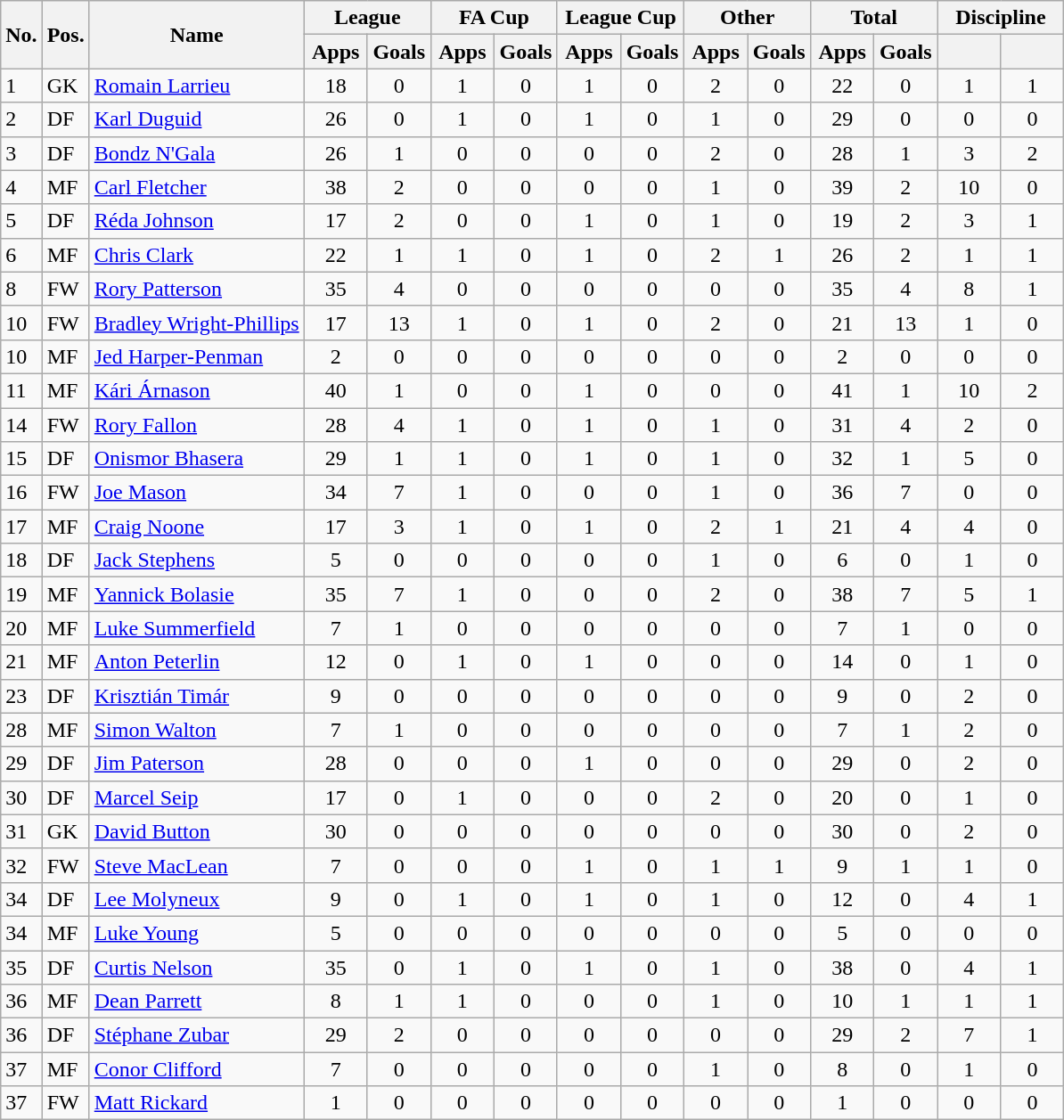<table class="wikitable" style="text-align:center">
<tr>
<th rowspan="2">No.</th>
<th rowspan="2">Pos.</th>
<th rowspan="2">Name</th>
<th colspan="2">League</th>
<th colspan="2">FA Cup</th>
<th colspan="2">League Cup</th>
<th colspan="2">Other</th>
<th colspan="2">Total</th>
<th colspan="2">Discipline</th>
</tr>
<tr>
<th width="40">Apps</th>
<th width="40">Goals</th>
<th width="40">Apps</th>
<th width="40">Goals</th>
<th width="40">Apps</th>
<th width="40">Goals</th>
<th width="40">Apps</th>
<th width="40">Goals</th>
<th width="40">Apps</th>
<th width="40">Goals</th>
<th width="40"></th>
<th width="40"></th>
</tr>
<tr>
<td align="left">1</td>
<td align="left">GK</td>
<td align="left"> <a href='#'>Romain Larrieu</a></td>
<td>18</td>
<td>0</td>
<td>1</td>
<td>0</td>
<td>1</td>
<td>0</td>
<td>2</td>
<td>0</td>
<td>22</td>
<td>0</td>
<td>1</td>
<td>1</td>
</tr>
<tr>
<td align="left">2</td>
<td align="left">DF</td>
<td align="left"> <a href='#'>Karl Duguid</a></td>
<td>26</td>
<td>0</td>
<td>1</td>
<td>0</td>
<td>1</td>
<td>0</td>
<td>1</td>
<td>0</td>
<td>29</td>
<td>0</td>
<td>0</td>
<td>0</td>
</tr>
<tr>
<td align="left">3</td>
<td align="left">DF</td>
<td align="left"> <a href='#'>Bondz N'Gala</a></td>
<td>26</td>
<td>1</td>
<td>0</td>
<td>0</td>
<td>0</td>
<td>0</td>
<td>2</td>
<td>0</td>
<td>28</td>
<td>1</td>
<td>3</td>
<td>2</td>
</tr>
<tr>
<td align="left">4</td>
<td align="left">MF</td>
<td align="left"> <a href='#'>Carl Fletcher</a></td>
<td>38</td>
<td>2</td>
<td>0</td>
<td>0</td>
<td>0</td>
<td>0</td>
<td>1</td>
<td>0</td>
<td>39</td>
<td>2</td>
<td>10</td>
<td>0</td>
</tr>
<tr>
<td align="left">5</td>
<td align="left">DF</td>
<td align="left"> <a href='#'>Réda Johnson</a></td>
<td>17</td>
<td>2</td>
<td>0</td>
<td>0</td>
<td>1</td>
<td>0</td>
<td>1</td>
<td>0</td>
<td>19</td>
<td>2</td>
<td>3</td>
<td>1</td>
</tr>
<tr>
<td align="left">6</td>
<td align="left">MF</td>
<td align="left"> <a href='#'>Chris Clark</a></td>
<td>22</td>
<td>1</td>
<td>1</td>
<td>0</td>
<td>1</td>
<td>0</td>
<td>2</td>
<td>1</td>
<td>26</td>
<td>2</td>
<td>1</td>
<td>1</td>
</tr>
<tr>
<td align="left">8</td>
<td align="left">FW</td>
<td align="left"> <a href='#'>Rory Patterson</a></td>
<td>35</td>
<td>4</td>
<td>0</td>
<td>0</td>
<td>0</td>
<td>0</td>
<td>0</td>
<td>0</td>
<td>35</td>
<td>4</td>
<td>8</td>
<td>1</td>
</tr>
<tr>
<td align="left">10</td>
<td align="left">FW</td>
<td align="left"> <a href='#'>Bradley Wright-Phillips</a></td>
<td>17</td>
<td>13</td>
<td>1</td>
<td>0</td>
<td>1</td>
<td>0</td>
<td>2</td>
<td>0</td>
<td>21</td>
<td>13</td>
<td>1</td>
<td>0</td>
</tr>
<tr>
<td align="left">10</td>
<td align="left">MF</td>
<td align="left"> <a href='#'>Jed Harper-Penman</a></td>
<td>2</td>
<td>0</td>
<td>0</td>
<td>0</td>
<td>0</td>
<td>0</td>
<td>0</td>
<td>0</td>
<td>2</td>
<td>0</td>
<td>0</td>
<td>0</td>
</tr>
<tr>
<td align="left">11</td>
<td align="left">MF</td>
<td align="left"> <a href='#'>Kári Árnason</a></td>
<td>40</td>
<td>1</td>
<td>0</td>
<td>0</td>
<td>1</td>
<td>0</td>
<td>0</td>
<td>0</td>
<td>41</td>
<td>1</td>
<td>10</td>
<td>2</td>
</tr>
<tr>
<td align="left">14</td>
<td align="left">FW</td>
<td align="left"> <a href='#'>Rory Fallon</a></td>
<td>28</td>
<td>4</td>
<td>1</td>
<td>0</td>
<td>1</td>
<td>0</td>
<td>1</td>
<td>0</td>
<td>31</td>
<td>4</td>
<td>2</td>
<td>0</td>
</tr>
<tr>
<td align="left">15</td>
<td align="left">DF</td>
<td align="left"> <a href='#'>Onismor Bhasera</a></td>
<td>29</td>
<td>1</td>
<td>1</td>
<td>0</td>
<td>1</td>
<td>0</td>
<td>1</td>
<td>0</td>
<td>32</td>
<td>1</td>
<td>5</td>
<td>0</td>
</tr>
<tr>
<td align="left">16</td>
<td align="left">FW</td>
<td align="left"> <a href='#'>Joe Mason</a></td>
<td>34</td>
<td>7</td>
<td>1</td>
<td>0</td>
<td>0</td>
<td>0</td>
<td>1</td>
<td>0</td>
<td>36</td>
<td>7</td>
<td>0</td>
<td>0</td>
</tr>
<tr>
<td align="left">17</td>
<td align="left">MF</td>
<td align="left"> <a href='#'>Craig Noone</a></td>
<td>17</td>
<td>3</td>
<td>1</td>
<td>0</td>
<td>1</td>
<td>0</td>
<td>2</td>
<td>1</td>
<td>21</td>
<td>4</td>
<td>4</td>
<td>0</td>
</tr>
<tr>
<td align="left">18</td>
<td align="left">DF</td>
<td align="left"> <a href='#'>Jack Stephens</a></td>
<td>5</td>
<td>0</td>
<td>0</td>
<td>0</td>
<td>0</td>
<td>0</td>
<td>1</td>
<td>0</td>
<td>6</td>
<td>0</td>
<td>1</td>
<td>0</td>
</tr>
<tr>
<td align="left">19</td>
<td align="left">MF</td>
<td align="left"> <a href='#'>Yannick Bolasie</a></td>
<td>35</td>
<td>7</td>
<td>1</td>
<td>0</td>
<td>0</td>
<td>0</td>
<td>2</td>
<td>0</td>
<td>38</td>
<td>7</td>
<td>5</td>
<td>1</td>
</tr>
<tr>
<td align="left">20</td>
<td align="left">MF</td>
<td align="left"> <a href='#'>Luke Summerfield</a></td>
<td>7</td>
<td>1</td>
<td>0</td>
<td>0</td>
<td>0</td>
<td>0</td>
<td>0</td>
<td>0</td>
<td>7</td>
<td>1</td>
<td>0</td>
<td>0</td>
</tr>
<tr>
<td align="left">21</td>
<td align="left">MF</td>
<td align="left"> <a href='#'>Anton Peterlin</a></td>
<td>12</td>
<td>0</td>
<td>1</td>
<td>0</td>
<td>1</td>
<td>0</td>
<td>0</td>
<td>0</td>
<td>14</td>
<td>0</td>
<td>1</td>
<td>0</td>
</tr>
<tr>
<td align="left">23</td>
<td align="left">DF</td>
<td align="left"> <a href='#'>Krisztián Timár</a></td>
<td>9</td>
<td>0</td>
<td>0</td>
<td>0</td>
<td>0</td>
<td>0</td>
<td>0</td>
<td>0</td>
<td>9</td>
<td>0</td>
<td>2</td>
<td>0</td>
</tr>
<tr>
<td align="left">28</td>
<td align="left">MF</td>
<td align="left"> <a href='#'>Simon Walton</a></td>
<td>7</td>
<td>1</td>
<td>0</td>
<td>0</td>
<td>0</td>
<td>0</td>
<td>0</td>
<td>0</td>
<td>7</td>
<td>1</td>
<td>2</td>
<td>0</td>
</tr>
<tr>
<td align="left">29</td>
<td align="left">DF</td>
<td align="left"> <a href='#'>Jim Paterson</a></td>
<td>28</td>
<td>0</td>
<td>0</td>
<td>0</td>
<td>1</td>
<td>0</td>
<td>0</td>
<td>0</td>
<td>29</td>
<td>0</td>
<td>2</td>
<td>0</td>
</tr>
<tr>
<td align="left">30</td>
<td align="left">DF</td>
<td align="left"> <a href='#'>Marcel Seip</a></td>
<td>17</td>
<td>0</td>
<td>1</td>
<td>0</td>
<td>0</td>
<td>0</td>
<td>2</td>
<td>0</td>
<td>20</td>
<td>0</td>
<td>1</td>
<td>0</td>
</tr>
<tr>
<td align="left">31</td>
<td align="left">GK</td>
<td align="left"> <a href='#'>David Button</a></td>
<td>30</td>
<td>0</td>
<td>0</td>
<td>0</td>
<td>0</td>
<td>0</td>
<td>0</td>
<td>0</td>
<td>30</td>
<td>0</td>
<td>2</td>
<td>0</td>
</tr>
<tr>
<td align="left">32</td>
<td align="left">FW</td>
<td align="left"> <a href='#'>Steve MacLean</a></td>
<td>7</td>
<td>0</td>
<td>0</td>
<td>0</td>
<td>1</td>
<td>0</td>
<td>1</td>
<td>1</td>
<td>9</td>
<td>1</td>
<td>1</td>
<td>0</td>
</tr>
<tr>
<td align="left">34</td>
<td align="left">DF</td>
<td align="left"> <a href='#'>Lee Molyneux</a></td>
<td>9</td>
<td>0</td>
<td>1</td>
<td>0</td>
<td>1</td>
<td>0</td>
<td>1</td>
<td>0</td>
<td>12</td>
<td>0</td>
<td>4</td>
<td>1</td>
</tr>
<tr>
<td align="left">34</td>
<td align="left">MF</td>
<td align="left"> <a href='#'>Luke Young</a></td>
<td>5</td>
<td>0</td>
<td>0</td>
<td>0</td>
<td>0</td>
<td>0</td>
<td>0</td>
<td>0</td>
<td>5</td>
<td>0</td>
<td>0</td>
<td>0</td>
</tr>
<tr>
<td align="left">35</td>
<td align="left">DF</td>
<td align="left"> <a href='#'>Curtis Nelson</a></td>
<td>35</td>
<td>0</td>
<td>1</td>
<td>0</td>
<td>1</td>
<td>0</td>
<td>1</td>
<td>0</td>
<td>38</td>
<td>0</td>
<td>4</td>
<td>1</td>
</tr>
<tr>
<td align="left">36</td>
<td align="left">MF</td>
<td align="left"> <a href='#'>Dean Parrett</a></td>
<td>8</td>
<td>1</td>
<td>1</td>
<td>0</td>
<td>0</td>
<td>0</td>
<td>1</td>
<td>0</td>
<td>10</td>
<td>1</td>
<td>1</td>
<td>1</td>
</tr>
<tr>
<td align="left">36</td>
<td align="left">DF</td>
<td align="left"> <a href='#'>Stéphane Zubar</a></td>
<td>29</td>
<td>2</td>
<td>0</td>
<td>0</td>
<td>0</td>
<td>0</td>
<td>0</td>
<td>0</td>
<td>29</td>
<td>2</td>
<td>7</td>
<td>1</td>
</tr>
<tr>
<td align="left">37</td>
<td align="left">MF</td>
<td align="left"> <a href='#'>Conor Clifford</a></td>
<td>7</td>
<td>0</td>
<td>0</td>
<td>0</td>
<td>0</td>
<td>0</td>
<td>1</td>
<td>0</td>
<td>8</td>
<td>0</td>
<td>1</td>
<td>0</td>
</tr>
<tr>
<td align="left">37</td>
<td align="left">FW</td>
<td align="left"> <a href='#'>Matt Rickard</a></td>
<td>1</td>
<td>0</td>
<td>0</td>
<td>0</td>
<td>0</td>
<td>0</td>
<td>0</td>
<td>0</td>
<td>1</td>
<td>0</td>
<td>0</td>
<td>0</td>
</tr>
</table>
